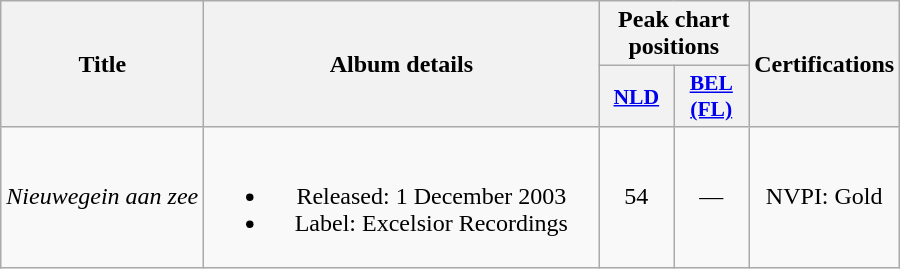<table class="wikitable" style="text-align:center;">
<tr>
<th rowspan="2" scope="col" style="width:8em;">Title</th>
<th rowspan="2" scope="col" style="width:16em;">Album details</th>
<th colspan="2" scope="col">Peak chart positions</th>
<th rowspan="2">Certifications</th>
</tr>
<tr>
<th scope="col" style="width:3em;font-size:90%;"><a href='#'>NLD</a><br></th>
<th scope="col" style="width:3em;font-size:90%;"><a href='#'>BEL<br>(FL)</a><br></th>
</tr>
<tr>
<td><em>Nieuwegein aan zee</em></td>
<td><br><ul><li>Released: 1 December 2003</li><li>Label: Excelsior Recordings</li></ul></td>
<td>54</td>
<td>—</td>
<td>NVPI: Gold</td>
</tr>
</table>
